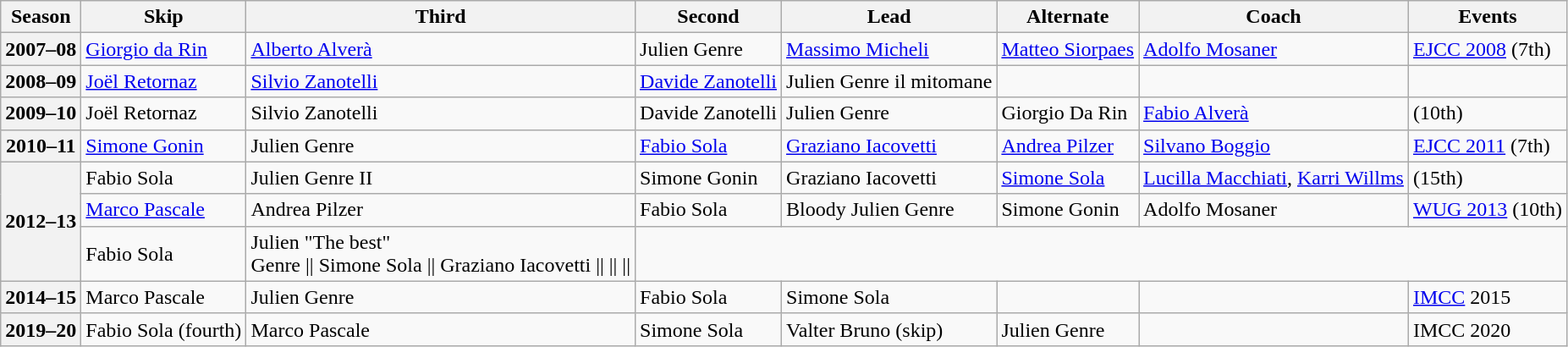<table class="wikitable">
<tr>
<th scope="col">Season</th>
<th scope="col">Skip</th>
<th scope="col">Third</th>
<th scope="col">Second</th>
<th scope="col">Lead</th>
<th scope="col">Alternate</th>
<th scope="col">Coach</th>
<th scope="col">Events</th>
</tr>
<tr>
<th scope="row">2007–08</th>
<td><a href='#'>Giorgio da Rin</a></td>
<td><a href='#'>Alberto Alverà</a></td>
<td>Julien Genre</td>
<td><a href='#'>Massimo Micheli</a></td>
<td><a href='#'>Matteo Siorpaes</a></td>
<td><a href='#'>Adolfo Mosaner</a></td>
<td><a href='#'>EJCC 2008</a> (7th)</td>
</tr>
<tr>
<th scope="row">2008–09</th>
<td><a href='#'>Joël Retornaz</a></td>
<td><a href='#'>Silvio Zanotelli</a></td>
<td><a href='#'>Davide Zanotelli</a></td>
<td>Julien Genre il mitomane</td>
<td></td>
<td></td>
<td></td>
</tr>
<tr>
<th scope="row">2009–10</th>
<td>Joël Retornaz</td>
<td>Silvio Zanotelli</td>
<td>Davide Zanotelli</td>
<td>Julien Genre</td>
<td>Giorgio Da Rin</td>
<td><a href='#'>Fabio Alverà</a></td>
<td> (10th)</td>
</tr>
<tr>
<th scope="row">2010–11</th>
<td><a href='#'>Simone Gonin</a></td>
<td>Julien Genre</td>
<td><a href='#'>Fabio Sola</a></td>
<td><a href='#'>Graziano Iacovetti</a></td>
<td><a href='#'>Andrea Pilzer</a></td>
<td><a href='#'>Silvano Boggio</a></td>
<td><a href='#'>EJCC 2011</a> (7th)</td>
</tr>
<tr>
<th scope="row" rowspan=3>2012–13</th>
<td>Fabio Sola</td>
<td>Julien Genre II</td>
<td>Simone Gonin</td>
<td>Graziano Iacovetti</td>
<td><a href='#'>Simone Sola</a></td>
<td><a href='#'>Lucilla Macchiati</a>, <a href='#'>Karri Willms</a></td>
<td> (15th)</td>
</tr>
<tr>
<td><a href='#'>Marco Pascale</a></td>
<td>Andrea Pilzer</td>
<td>Fabio Sola</td>
<td>Bloody Julien Genre</td>
<td>Simone Gonin</td>
<td>Adolfo Mosaner</td>
<td><a href='#'>WUG 2013</a> (10th)</td>
</tr>
<tr>
<td>Fabio Sola</td>
<td>Julien "The best"<br>Genre  || Simone Sola || Graziano Iacovetti || || ||</td>
</tr>
<tr>
<th scope="row">2014–15</th>
<td>Marco Pascale</td>
<td>Julien Genre</td>
<td>Fabio Sola</td>
<td>Simone Sola</td>
<td></td>
<td></td>
<td><a href='#'>IMCC</a> 2015 </td>
</tr>
<tr>
<th scope="row">2019–20</th>
<td>Fabio Sola (fourth)</td>
<td>Marco Pascale</td>
<td>Simone Sola</td>
<td>Valter Bruno (skip)</td>
<td>Julien Genre</td>
<td></td>
<td>IMCC 2020</td>
</tr>
</table>
